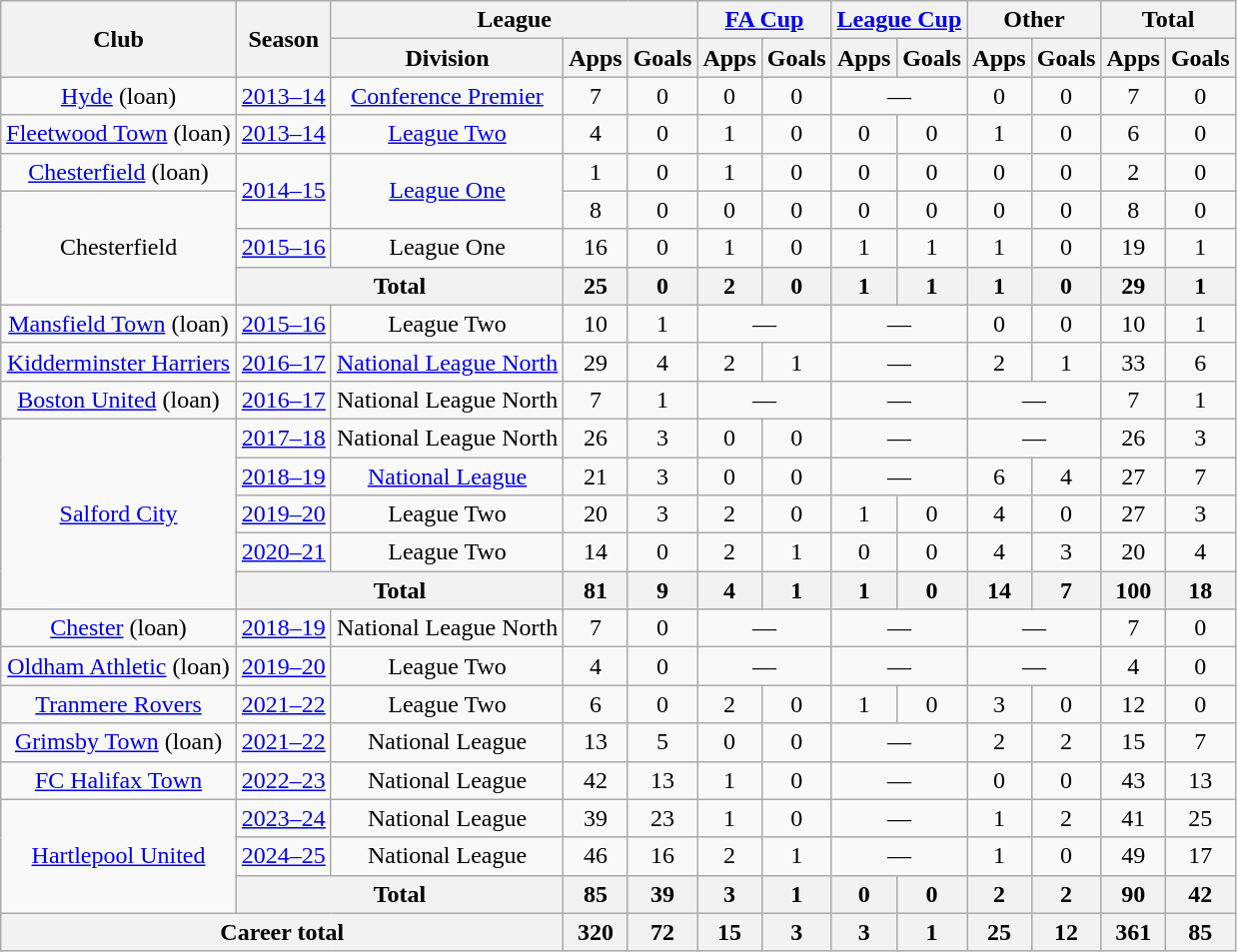<table class="wikitable" style="text-align: center">
<tr>
<th rowspan="2">Club</th>
<th rowspan="2">Season</th>
<th colspan="3">League</th>
<th colspan="2"><a href='#'>FA Cup</a></th>
<th colspan="2"><a href='#'>League Cup</a></th>
<th colspan="2">Other</th>
<th colspan="2">Total</th>
</tr>
<tr>
<th>Division</th>
<th>Apps</th>
<th>Goals</th>
<th>Apps</th>
<th>Goals</th>
<th>Apps</th>
<th>Goals</th>
<th>Apps</th>
<th>Goals</th>
<th>Apps</th>
<th>Goals</th>
</tr>
<tr>
<td><a href='#'>Hyde</a> (loan)</td>
<td><a href='#'>2013–14</a></td>
<td><a href='#'>Conference Premier</a></td>
<td>7</td>
<td>0</td>
<td>0</td>
<td>0</td>
<td colspan="2">—</td>
<td>0</td>
<td>0</td>
<td>7</td>
<td>0</td>
</tr>
<tr>
<td><a href='#'>Fleetwood Town</a> (loan)</td>
<td><a href='#'>2013–14</a></td>
<td><a href='#'>League Two</a></td>
<td>4</td>
<td>0</td>
<td>1</td>
<td>0</td>
<td>0</td>
<td>0</td>
<td>1</td>
<td>0</td>
<td>6</td>
<td>0</td>
</tr>
<tr>
<td><a href='#'>Chesterfield</a> (loan)</td>
<td rowspan="2"><a href='#'>2014–15</a></td>
<td rowspan="2"><a href='#'>League One</a></td>
<td>1</td>
<td>0</td>
<td>1</td>
<td>0</td>
<td>0</td>
<td>0</td>
<td>0</td>
<td>0</td>
<td>2</td>
<td>0</td>
</tr>
<tr>
<td rowspan="3">Chesterfield</td>
<td>8</td>
<td>0</td>
<td>0</td>
<td>0</td>
<td>0</td>
<td>0</td>
<td>0</td>
<td>0</td>
<td>8</td>
<td>0</td>
</tr>
<tr>
<td><a href='#'>2015–16</a></td>
<td>League One</td>
<td>16</td>
<td>0</td>
<td>1</td>
<td>0</td>
<td>1</td>
<td>1</td>
<td>1</td>
<td>0</td>
<td>19</td>
<td>1</td>
</tr>
<tr>
<th colspan="2">Total</th>
<th>25</th>
<th>0</th>
<th>2</th>
<th>0</th>
<th>1</th>
<th>1</th>
<th>1</th>
<th>0</th>
<th>29</th>
<th>1</th>
</tr>
<tr>
<td><a href='#'>Mansfield Town</a> (loan)</td>
<td><a href='#'>2015–16</a></td>
<td>League Two</td>
<td>10</td>
<td>1</td>
<td colspan="2">—</td>
<td colspan="2">—</td>
<td>0</td>
<td>0</td>
<td>10</td>
<td>1</td>
</tr>
<tr>
<td><a href='#'>Kidderminster Harriers</a></td>
<td><a href='#'>2016–17</a></td>
<td><a href='#'>National League North</a></td>
<td>29</td>
<td>4</td>
<td>2</td>
<td>1</td>
<td colspan="2">—</td>
<td>2</td>
<td>1</td>
<td>33</td>
<td>6</td>
</tr>
<tr>
<td><a href='#'>Boston United</a> (loan)</td>
<td><a href='#'>2016–17</a></td>
<td>National League North</td>
<td>7</td>
<td>1</td>
<td colspan="2">—</td>
<td colspan="2">—</td>
<td colspan="2">—</td>
<td>7</td>
<td>1</td>
</tr>
<tr>
<td rowspan="5"><a href='#'>Salford City</a></td>
<td><a href='#'>2017–18</a></td>
<td>National League North</td>
<td>26</td>
<td>3</td>
<td>0</td>
<td>0</td>
<td colspan="2">—</td>
<td colspan="2">—</td>
<td>26</td>
<td>3</td>
</tr>
<tr>
<td><a href='#'>2018–19</a></td>
<td><a href='#'>National League</a></td>
<td>21</td>
<td>3</td>
<td>0</td>
<td>0</td>
<td colspan="2">—</td>
<td>6</td>
<td>4</td>
<td>27</td>
<td>7</td>
</tr>
<tr>
<td><a href='#'>2019–20</a></td>
<td>League Two</td>
<td>20</td>
<td>3</td>
<td>2</td>
<td>0</td>
<td>1</td>
<td>0</td>
<td>4</td>
<td>0</td>
<td>27</td>
<td>3</td>
</tr>
<tr>
<td><a href='#'>2020–21</a></td>
<td>League Two</td>
<td>14</td>
<td>0</td>
<td>2</td>
<td>1</td>
<td>0</td>
<td>0</td>
<td>4</td>
<td>3</td>
<td>20</td>
<td>4</td>
</tr>
<tr>
<th colspan="2">Total</th>
<th>81</th>
<th>9</th>
<th>4</th>
<th>1</th>
<th>1</th>
<th>0</th>
<th>14</th>
<th>7</th>
<th>100</th>
<th>18</th>
</tr>
<tr>
<td><a href='#'>Chester</a> (loan)</td>
<td><a href='#'>2018–19</a></td>
<td>National League North</td>
<td>7</td>
<td>0</td>
<td colspan="2">—</td>
<td colspan="2">—</td>
<td colspan="2">—</td>
<td>7</td>
<td>0</td>
</tr>
<tr>
<td><a href='#'>Oldham Athletic</a> (loan)</td>
<td><a href='#'>2019–20</a></td>
<td>League Two</td>
<td>4</td>
<td>0</td>
<td colspan="2">—</td>
<td colspan="2">—</td>
<td colspan="2">—</td>
<td>4</td>
<td>0</td>
</tr>
<tr>
<td><a href='#'>Tranmere Rovers</a></td>
<td><a href='#'>2021–22</a></td>
<td>League Two</td>
<td>6</td>
<td>0</td>
<td>2</td>
<td>0</td>
<td>1</td>
<td>0</td>
<td>3</td>
<td>0</td>
<td>12</td>
<td>0</td>
</tr>
<tr>
<td><a href='#'>Grimsby Town</a> (loan)</td>
<td><a href='#'>2021–22</a></td>
<td>National League</td>
<td>13</td>
<td>5</td>
<td>0</td>
<td>0</td>
<td colspan="2">—</td>
<td>2</td>
<td>2</td>
<td>15</td>
<td>7</td>
</tr>
<tr>
<td><a href='#'>FC Halifax Town</a></td>
<td><a href='#'>2022–23</a></td>
<td>National League</td>
<td>42</td>
<td>13</td>
<td>1</td>
<td>0</td>
<td colspan="2">—</td>
<td>0</td>
<td>0</td>
<td>43</td>
<td>13</td>
</tr>
<tr>
<td rowspan="3"><a href='#'>Hartlepool United</a></td>
<td><a href='#'>2023–24</a></td>
<td>National League</td>
<td>39</td>
<td>23</td>
<td>1</td>
<td>0</td>
<td colspan="2">—</td>
<td>1</td>
<td>2</td>
<td>41</td>
<td>25</td>
</tr>
<tr>
<td><a href='#'>2024–25</a></td>
<td>National League</td>
<td>46</td>
<td>16</td>
<td>2</td>
<td>1</td>
<td colspan="2">—</td>
<td>1</td>
<td>0</td>
<td>49</td>
<td>17</td>
</tr>
<tr>
<th colspan="2">Total</th>
<th>85</th>
<th>39</th>
<th>3</th>
<th>1</th>
<th>0</th>
<th>0</th>
<th>2</th>
<th>2</th>
<th>90</th>
<th>42</th>
</tr>
<tr>
<th colspan="3">Career total</th>
<th>320</th>
<th>72</th>
<th>15</th>
<th>3</th>
<th>3</th>
<th>1</th>
<th>25</th>
<th>12</th>
<th>361</th>
<th>85</th>
</tr>
</table>
